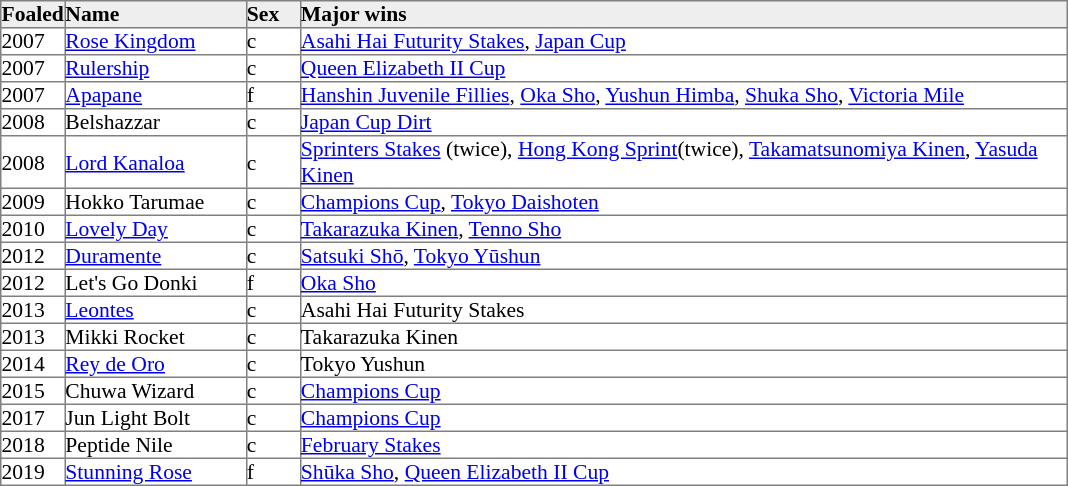<table border="1" cellpadding="0" style="border-collapse: collapse; font-size:90%">
<tr style="background:#eee;">
<td style="width:35px;"><strong>Foaled</strong></td>
<td style="width:120px;"><strong>Name</strong></td>
<td style="width:35px;"><strong>Sex</strong></td>
<td style="width:510px;"><strong>Major wins</strong></td>
</tr>
<tr>
<td>2007</td>
<td><a href='#'>Rose Kingdom</a></td>
<td>c</td>
<td><a href='#'>Asahi Hai Futurity Stakes</a>, <a href='#'>Japan Cup</a></td>
</tr>
<tr>
<td>2007</td>
<td><a href='#'>Rulership</a></td>
<td>c</td>
<td><a href='#'>Queen Elizabeth II Cup</a></td>
</tr>
<tr>
<td>2007</td>
<td><a href='#'>Apapane</a></td>
<td>f</td>
<td><a href='#'>Hanshin Juvenile Fillies</a>, <a href='#'>Oka Sho</a>, <a href='#'>Yushun Himba</a>, <a href='#'>Shuka Sho</a>, <a href='#'>Victoria Mile</a></td>
</tr>
<tr>
<td>2008</td>
<td>Belshazzar</td>
<td>c</td>
<td><a href='#'>Japan Cup Dirt</a></td>
</tr>
<tr>
<td>2008</td>
<td><a href='#'>Lord Kanaloa</a></td>
<td>c</td>
<td><a href='#'>Sprinters Stakes</a> (twice), <a href='#'>Hong Kong Sprint</a>(twice), <a href='#'>Takamatsunomiya Kinen</a>, <a href='#'>Yasuda Kinen</a></td>
</tr>
<tr>
<td>2009</td>
<td>Hokko Tarumae</td>
<td>c</td>
<td><a href='#'>Champions Cup</a>, <a href='#'>Tokyo Daishoten</a></td>
</tr>
<tr>
<td>2010</td>
<td><a href='#'>Lovely Day</a></td>
<td>c</td>
<td><a href='#'>Takarazuka Kinen</a>, <a href='#'>Tenno Sho</a></td>
</tr>
<tr>
<td>2012</td>
<td><a href='#'>Duramente</a></td>
<td>c</td>
<td><a href='#'>Satsuki Shō</a>, <a href='#'>Tokyo Yūshun</a></td>
</tr>
<tr>
<td>2012</td>
<td>Let's Go Donki</td>
<td>f</td>
<td><a href='#'>Oka Sho</a></td>
</tr>
<tr>
<td>2013</td>
<td><a href='#'>Leontes</a></td>
<td>c</td>
<td>Asahi Hai Futurity Stakes</td>
</tr>
<tr>
<td>2013</td>
<td>Mikki Rocket</td>
<td>c</td>
<td>Takarazuka Kinen</td>
</tr>
<tr>
<td>2014</td>
<td><a href='#'>Rey de Oro</a></td>
<td>c</td>
<td>Tokyo Yushun</td>
</tr>
<tr>
<td>2015</td>
<td>Chuwa Wizard</td>
<td>c</td>
<td><a href='#'>Champions Cup</a></td>
</tr>
<tr>
<td>2017</td>
<td>Jun Light Bolt</td>
<td>c</td>
<td><a href='#'>Champions Cup</a></td>
</tr>
<tr>
<td>2018</td>
<td>Peptide Nile</td>
<td>c</td>
<td><a href='#'>February Stakes</a></td>
</tr>
<tr>
<td>2019</td>
<td><a href='#'>Stunning Rose</a></td>
<td>f</td>
<td><a href='#'>Shūka Sho</a>, <a href='#'>Queen Elizabeth II Cup</a></td>
</tr>
</table>
